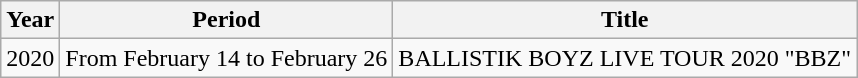<table class="wikitable">
<tr>
<th>Year</th>
<th>Period</th>
<th>Title</th>
</tr>
<tr>
<td>2020</td>
<td>From February 14 to February 26</td>
<td>BALLISTIK BOYZ LIVE TOUR 2020 "BBZ"</td>
</tr>
</table>
